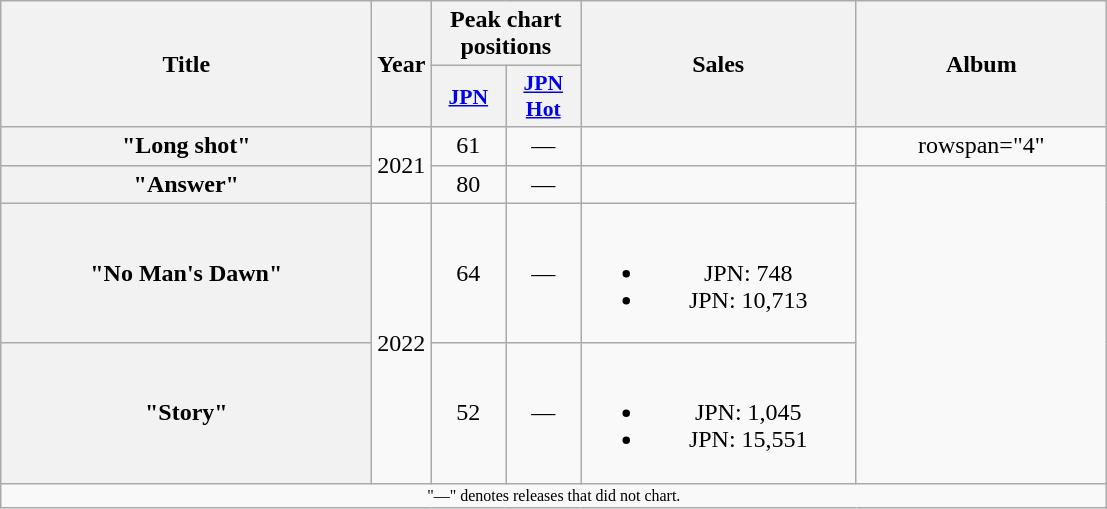<table class="wikitable plainrowheaders" style="text-align:center;">
<tr>
<th scope="col" rowspan="2" style="width:15em;">Title</th>
<th scope="col" rowspan="2" style="width:1em;">Year</th>
<th scope="col" colspan="2">Peak chart<br>positions</th>
<th scope="col" rowspan="2" style="width:11em;">Sales</th>
<th scope="col" rowspan="2" style="width:10em;">Album</th>
</tr>
<tr>
<th scope="col" style="width:3em;font-size:90%;"><a href='#'>JPN</a><br></th>
<th scope="col" style="width:3em;font-size:90%;"><a href='#'>JPN<br>Hot</a><br></th>
</tr>
<tr>
<th scope="row">"Long shot"</th>
<td rowspan="2">2021</td>
<td>61</td>
<td>—</td>
<td></td>
<td>rowspan="4" </td>
</tr>
<tr>
<th scope="row">"Answer"</th>
<td>80</td>
<td>—</td>
<td></td>
</tr>
<tr>
<th scope="row">"No Man's Dawn"</th>
<td rowspan="2">2022</td>
<td>64</td>
<td>—</td>
<td><br><ul><li>JPN: 748 </li><li>JPN: 10,713 </li></ul></td>
</tr>
<tr>
<th scope="row">"Story"</th>
<td>52</td>
<td>—</td>
<td><br><ul><li>JPN: 1,045 </li><li>JPN: 15,551 </li></ul></td>
</tr>
<tr>
<td colspan="6" style="font-size: 8pt">"—" denotes releases that did not chart.</td>
</tr>
</table>
